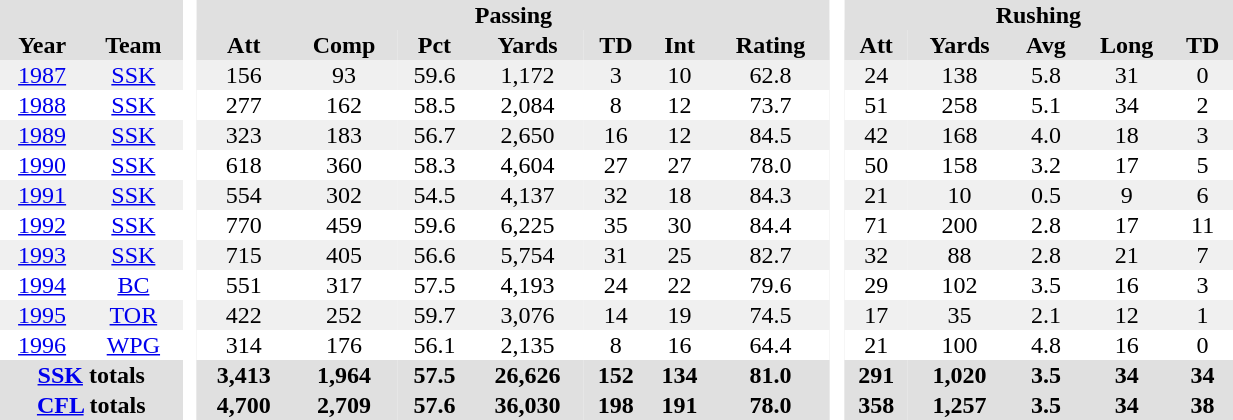<table BORDER="0" CELLPADDING="1" CELLSPACING="0" width="65%" style="text-align:center">
<tr bgcolor="#e0e0e0">
<th colspan="2"></th>
<th rowspan="99" bgcolor="#ffffff"> </th>
<th colspan="7">Passing</th>
<th rowspan="99" bgcolor="#ffffff"> </th>
<th colspan="6">Rushing</th>
</tr>
<tr bgcolor="#e0e0e0">
<th>Year</th>
<th>Team</th>
<th>Att</th>
<th>Comp</th>
<th>Pct</th>
<th>Yards</th>
<th>TD</th>
<th>Int</th>
<th>Rating</th>
<th>Att</th>
<th>Yards</th>
<th>Avg</th>
<th>Long</th>
<th>TD</th>
</tr>
<tr ALIGN="center" bgcolor="#f0f0f0">
<td><a href='#'>1987</a></td>
<td><a href='#'>SSK</a></td>
<td>156</td>
<td>93</td>
<td>59.6</td>
<td>1,172</td>
<td>3</td>
<td>10</td>
<td>62.8</td>
<td>24</td>
<td>138</td>
<td>5.8</td>
<td>31</td>
<td>0</td>
</tr>
<tr ALIGN="center">
<td><a href='#'>1988</a></td>
<td><a href='#'>SSK</a></td>
<td>277</td>
<td>162</td>
<td>58.5</td>
<td>2,084</td>
<td>8</td>
<td>12</td>
<td>73.7</td>
<td>51</td>
<td>258</td>
<td>5.1</td>
<td>34</td>
<td>2</td>
</tr>
<tr ALIGN="center" bgcolor="#f0f0f0">
<td><a href='#'>1989</a></td>
<td><a href='#'>SSK</a></td>
<td>323</td>
<td>183</td>
<td>56.7</td>
<td>2,650</td>
<td>16</td>
<td>12</td>
<td>84.5</td>
<td>42</td>
<td>168</td>
<td>4.0</td>
<td>18</td>
<td>3</td>
</tr>
<tr ALIGN="center">
<td><a href='#'>1990</a></td>
<td><a href='#'>SSK</a></td>
<td>618</td>
<td>360</td>
<td>58.3</td>
<td>4,604</td>
<td>27</td>
<td>27</td>
<td>78.0</td>
<td>50</td>
<td>158</td>
<td>3.2</td>
<td>17</td>
<td>5</td>
</tr>
<tr ALIGN="center" bgcolor="#f0f0f0">
<td><a href='#'>1991</a></td>
<td><a href='#'>SSK</a></td>
<td>554</td>
<td>302</td>
<td>54.5</td>
<td>4,137</td>
<td>32</td>
<td>18</td>
<td>84.3</td>
<td>21</td>
<td>10</td>
<td>0.5</td>
<td>9</td>
<td>6</td>
</tr>
<tr ALIGN="center">
<td><a href='#'>1992</a></td>
<td><a href='#'>SSK</a></td>
<td>770</td>
<td>459</td>
<td>59.6</td>
<td>6,225</td>
<td>35</td>
<td>30</td>
<td>84.4</td>
<td>71</td>
<td>200</td>
<td>2.8</td>
<td>17</td>
<td>11</td>
</tr>
<tr ALIGN="center" bgcolor="#f0f0f0">
<td><a href='#'>1993</a></td>
<td><a href='#'>SSK</a></td>
<td>715</td>
<td>405</td>
<td>56.6</td>
<td>5,754</td>
<td>31</td>
<td>25</td>
<td>82.7</td>
<td>32</td>
<td>88</td>
<td>2.8</td>
<td>21</td>
<td>7</td>
</tr>
<tr ALIGN="center">
<td><a href='#'>1994</a></td>
<td><a href='#'>BC</a></td>
<td>551</td>
<td>317</td>
<td>57.5</td>
<td>4,193</td>
<td>24</td>
<td>22</td>
<td>79.6</td>
<td>29</td>
<td>102</td>
<td>3.5</td>
<td>16</td>
<td>3</td>
</tr>
<tr ALIGN="center" bgcolor="#f0f0f0">
<td><a href='#'>1995</a></td>
<td><a href='#'>TOR</a></td>
<td>422</td>
<td>252</td>
<td>59.7</td>
<td>3,076</td>
<td>14</td>
<td>19</td>
<td>74.5</td>
<td>17</td>
<td>35</td>
<td>2.1</td>
<td>12</td>
<td>1</td>
</tr>
<tr ALIGN="center">
<td><a href='#'>1996</a></td>
<td><a href='#'>WPG</a></td>
<td>314</td>
<td>176</td>
<td>56.1</td>
<td>2,135</td>
<td>8</td>
<td>16</td>
<td>64.4</td>
<td>21</td>
<td>100</td>
<td>4.8</td>
<td>16</td>
<td>0</td>
</tr>
<tr bgcolor="#e0e0e0">
<th colspan="2"><a href='#'>SSK</a> totals</th>
<th>3,413</th>
<th>1,964</th>
<th>57.5</th>
<th>26,626</th>
<th>152</th>
<th>134</th>
<th>81.0</th>
<th>291</th>
<th>1,020</th>
<th>3.5</th>
<th>34</th>
<th>34</th>
</tr>
<tr bgcolor="#e0e0e0">
<th colspan="2"><a href='#'>CFL</a> totals</th>
<th>4,700</th>
<th>2,709</th>
<th>57.6</th>
<th>36,030</th>
<th>198</th>
<th>191</th>
<th>78.0</th>
<th>358</th>
<th>1,257</th>
<th>3.5</th>
<th>34</th>
<th>38</th>
</tr>
</table>
